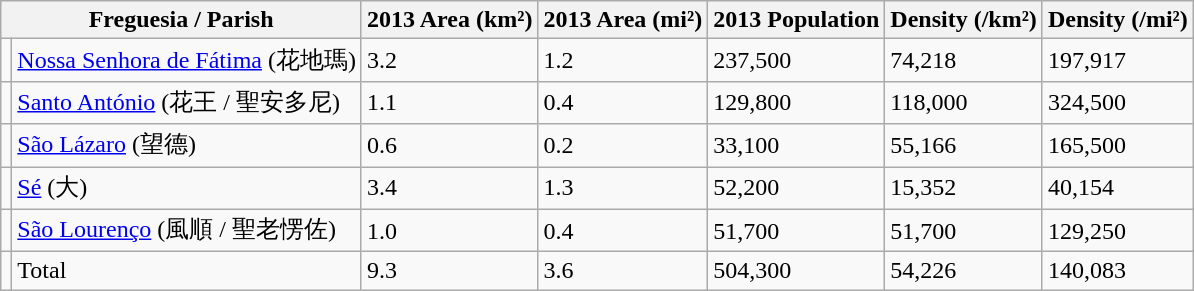<table class="wikitable">
<tr>
<th colspan="2">Freguesia / Parish</th>
<th>2013 Area (km²)</th>
<th>2013 Area (mi²)</th>
<th>2013 Population</th>
<th>Density (/km²)</th>
<th>Density (/mi²)</th>
</tr>
<tr>
<td></td>
<td><a href='#'>Nossa Senhora de Fátima</a> (花地瑪)</td>
<td>3.2</td>
<td>1.2</td>
<td>237,500</td>
<td>74,218</td>
<td>197,917</td>
</tr>
<tr>
<td></td>
<td><a href='#'>Santo António</a> (花王 / 聖安多尼)</td>
<td>1.1</td>
<td>0.4</td>
<td>129,800</td>
<td>118,000</td>
<td>324,500</td>
</tr>
<tr>
<td></td>
<td><a href='#'>São Lázaro</a> (望德)</td>
<td>0.6</td>
<td>0.2</td>
<td>33,100</td>
<td>55,166</td>
<td>165,500</td>
</tr>
<tr>
<td></td>
<td><a href='#'>Sé</a> (大)</td>
<td>3.4</td>
<td>1.3</td>
<td>52,200</td>
<td>15,352</td>
<td>40,154</td>
</tr>
<tr>
<td></td>
<td><a href='#'>São Lourenço</a> (風順 / 聖老愣佐)</td>
<td>1.0</td>
<td>0.4</td>
<td>51,700</td>
<td>51,700</td>
<td>129,250</td>
</tr>
<tr>
<td></td>
<td>Total</td>
<td>9.3</td>
<td>3.6</td>
<td>504,300</td>
<td>54,226</td>
<td>140,083</td>
</tr>
</table>
